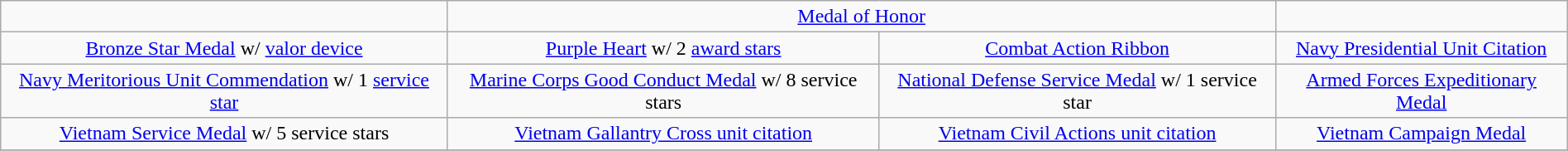<table class="wikitable" style="margin:1em auto; text-align:center;">
<tr>
<td></td>
<td colspan="2"><a href='#'>Medal of Honor</a></td>
<td></td>
</tr>
<tr>
<td><a href='#'>Bronze Star Medal</a> w/ <a href='#'>valor device</a></td>
<td><a href='#'>Purple Heart</a> w/ 2 <a href='#'>award stars</a></td>
<td><a href='#'>Combat Action Ribbon</a></td>
<td><a href='#'>Navy Presidential Unit Citation</a></td>
</tr>
<tr>
<td><a href='#'>Navy Meritorious Unit Commendation</a> w/ 1 <a href='#'>service star</a></td>
<td><a href='#'>Marine Corps Good Conduct Medal</a> w/ 8 service stars</td>
<td><a href='#'>National Defense Service Medal</a> w/ 1 service star</td>
<td><a href='#'>Armed Forces Expeditionary Medal</a></td>
</tr>
<tr>
<td><a href='#'>Vietnam Service Medal</a> w/ 5 service stars</td>
<td><a href='#'>Vietnam Gallantry Cross unit citation</a></td>
<td><a href='#'>Vietnam Civil Actions unit citation</a></td>
<td><a href='#'>Vietnam Campaign Medal</a></td>
</tr>
<tr>
</tr>
</table>
